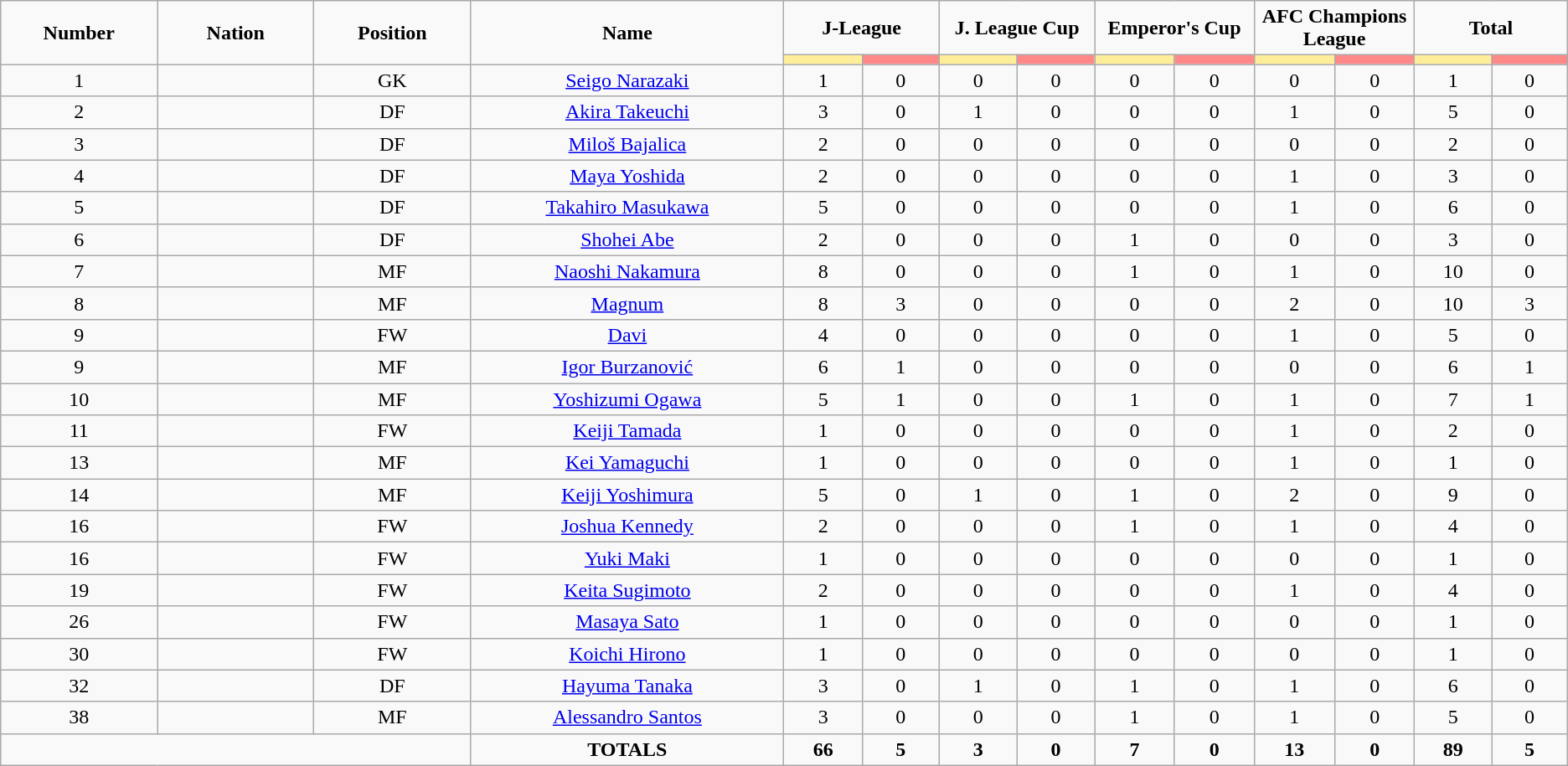<table class="wikitable" style="font-size: 100%; text-align: center;">
<tr>
<td rowspan="2" width="10%" align="center"><strong>Number</strong></td>
<td rowspan="2" width="10%" align="center"><strong>Nation</strong></td>
<td rowspan="2" width="10%" align="center"><strong>Position</strong></td>
<td rowspan="2" width="20%" align="center"><strong>Name</strong></td>
<td colspan="2" align="center"><strong>J-League</strong></td>
<td colspan="2" align="center"><strong>J. League Cup</strong></td>
<td colspan="2" align="center"><strong>Emperor's Cup</strong></td>
<td colspan="2" align="center"><strong>AFC Champions League</strong></td>
<td colspan="2" align="center"><strong>Total</strong></td>
</tr>
<tr>
<th width=60 style="background: #FFEE99"></th>
<th width=60 style="background: #FF8888"></th>
<th width=60 style="background: #FFEE99"></th>
<th width=60 style="background: #FF8888"></th>
<th width=60 style="background: #FFEE99"></th>
<th width=60 style="background: #FF8888"></th>
<th width=60 style="background: #FFEE99"></th>
<th width=60 style="background: #FF8888"></th>
<th width=60 style="background: #FFEE99"></th>
<th width=60 style="background: #FF8888"></th>
</tr>
<tr>
<td>1</td>
<td></td>
<td>GK</td>
<td><a href='#'>Seigo Narazaki</a></td>
<td>1</td>
<td>0</td>
<td>0</td>
<td>0</td>
<td>0</td>
<td>0</td>
<td>0</td>
<td>0</td>
<td>1</td>
<td>0</td>
</tr>
<tr>
<td>2</td>
<td></td>
<td>DF</td>
<td><a href='#'>Akira Takeuchi</a></td>
<td>3</td>
<td>0</td>
<td>1</td>
<td>0</td>
<td>0</td>
<td>0</td>
<td>1</td>
<td>0</td>
<td>5</td>
<td>0</td>
</tr>
<tr>
<td>3</td>
<td></td>
<td>DF</td>
<td><a href='#'>Miloš Bajalica</a></td>
<td>2</td>
<td>0</td>
<td>0</td>
<td>0</td>
<td>0</td>
<td>0</td>
<td>0</td>
<td>0</td>
<td>2</td>
<td>0</td>
</tr>
<tr>
<td>4</td>
<td></td>
<td>DF</td>
<td><a href='#'>Maya Yoshida</a></td>
<td>2</td>
<td>0</td>
<td>0</td>
<td>0</td>
<td>0</td>
<td>0</td>
<td>1</td>
<td>0</td>
<td>3</td>
<td>0</td>
</tr>
<tr>
<td>5</td>
<td></td>
<td>DF</td>
<td><a href='#'>Takahiro Masukawa</a></td>
<td>5</td>
<td>0</td>
<td>0</td>
<td>0</td>
<td>0</td>
<td>0</td>
<td>1</td>
<td>0</td>
<td>6</td>
<td>0</td>
</tr>
<tr>
<td>6</td>
<td></td>
<td>DF</td>
<td><a href='#'>Shohei Abe</a></td>
<td>2</td>
<td>0</td>
<td>0</td>
<td>0</td>
<td>1</td>
<td>0</td>
<td>0</td>
<td>0</td>
<td>3</td>
<td>0</td>
</tr>
<tr>
<td>7</td>
<td></td>
<td>MF</td>
<td><a href='#'>Naoshi Nakamura</a></td>
<td>8</td>
<td>0</td>
<td>0</td>
<td>0</td>
<td>1</td>
<td>0</td>
<td>1</td>
<td>0</td>
<td>10</td>
<td>0</td>
</tr>
<tr>
<td>8</td>
<td></td>
<td>MF</td>
<td><a href='#'>Magnum</a></td>
<td>8</td>
<td>3</td>
<td>0</td>
<td>0</td>
<td>0</td>
<td>0</td>
<td>2</td>
<td>0</td>
<td>10</td>
<td>3</td>
</tr>
<tr>
<td>9</td>
<td></td>
<td>FW</td>
<td><a href='#'>Davi</a></td>
<td>4</td>
<td>0</td>
<td>0</td>
<td>0</td>
<td>0</td>
<td>0</td>
<td>1</td>
<td>0</td>
<td>5</td>
<td>0</td>
</tr>
<tr>
<td>9</td>
<td></td>
<td>MF</td>
<td><a href='#'>Igor Burzanović</a></td>
<td>6</td>
<td>1</td>
<td>0</td>
<td>0</td>
<td>0</td>
<td>0</td>
<td>0</td>
<td>0</td>
<td>6</td>
<td>1</td>
</tr>
<tr>
<td>10</td>
<td></td>
<td>MF</td>
<td><a href='#'>Yoshizumi Ogawa</a></td>
<td>5</td>
<td>1</td>
<td>0</td>
<td>0</td>
<td>1</td>
<td>0</td>
<td>1</td>
<td>0</td>
<td>7</td>
<td>1</td>
</tr>
<tr>
<td>11</td>
<td></td>
<td>FW</td>
<td><a href='#'>Keiji Tamada</a></td>
<td>1</td>
<td>0</td>
<td>0</td>
<td>0</td>
<td>0</td>
<td>0</td>
<td>1</td>
<td>0</td>
<td>2</td>
<td>0</td>
</tr>
<tr>
<td>13</td>
<td></td>
<td>MF</td>
<td><a href='#'>Kei Yamaguchi</a></td>
<td>1</td>
<td>0</td>
<td>0</td>
<td>0</td>
<td>0</td>
<td>0</td>
<td>1</td>
<td>0</td>
<td>1</td>
<td>0</td>
</tr>
<tr>
<td>14</td>
<td></td>
<td>MF</td>
<td><a href='#'>Keiji Yoshimura</a></td>
<td>5</td>
<td>0</td>
<td>1</td>
<td>0</td>
<td>1</td>
<td>0</td>
<td>2</td>
<td>0</td>
<td>9</td>
<td>0</td>
</tr>
<tr>
<td>16</td>
<td></td>
<td>FW</td>
<td><a href='#'>Joshua Kennedy</a></td>
<td>2</td>
<td>0</td>
<td>0</td>
<td>0</td>
<td>1</td>
<td>0</td>
<td>1</td>
<td>0</td>
<td>4</td>
<td>0</td>
</tr>
<tr>
<td>16</td>
<td></td>
<td>FW</td>
<td><a href='#'>Yuki Maki</a></td>
<td>1</td>
<td>0</td>
<td>0</td>
<td>0</td>
<td>0</td>
<td>0</td>
<td>0</td>
<td>0</td>
<td>1</td>
<td>0</td>
</tr>
<tr>
<td>19</td>
<td></td>
<td>FW</td>
<td><a href='#'>Keita Sugimoto</a></td>
<td>2</td>
<td>0</td>
<td>0</td>
<td>0</td>
<td>0</td>
<td>0</td>
<td>1</td>
<td>0</td>
<td>4</td>
<td>0</td>
</tr>
<tr>
<td>26</td>
<td></td>
<td>FW</td>
<td><a href='#'>Masaya Sato</a></td>
<td>1</td>
<td>0</td>
<td>0</td>
<td>0</td>
<td>0</td>
<td>0</td>
<td>0</td>
<td>0</td>
<td>1</td>
<td>0</td>
</tr>
<tr>
<td>30</td>
<td></td>
<td>FW</td>
<td><a href='#'>Koichi Hirono</a></td>
<td>1</td>
<td>0</td>
<td>0</td>
<td>0</td>
<td>0</td>
<td>0</td>
<td>0</td>
<td>0</td>
<td>1</td>
<td>0</td>
</tr>
<tr>
<td>32</td>
<td></td>
<td>DF</td>
<td><a href='#'>Hayuma Tanaka</a></td>
<td>3</td>
<td>0</td>
<td>1</td>
<td>0</td>
<td>1</td>
<td>0</td>
<td>1</td>
<td>0</td>
<td>6</td>
<td>0</td>
</tr>
<tr>
<td>38</td>
<td></td>
<td>MF</td>
<td><a href='#'>Alessandro Santos</a></td>
<td>3</td>
<td>0</td>
<td>0</td>
<td>0</td>
<td>1</td>
<td>0</td>
<td>1</td>
<td>0</td>
<td>5</td>
<td>0</td>
</tr>
<tr>
<td colspan="3"></td>
<td><strong>TOTALS</strong></td>
<td><strong>66</strong></td>
<td><strong>5</strong></td>
<td><strong>3</strong></td>
<td><strong>0</strong></td>
<td><strong>7</strong></td>
<td><strong>0</strong></td>
<td><strong>13</strong></td>
<td><strong>0</strong></td>
<td><strong>89</strong></td>
<td><strong>5</strong></td>
</tr>
</table>
